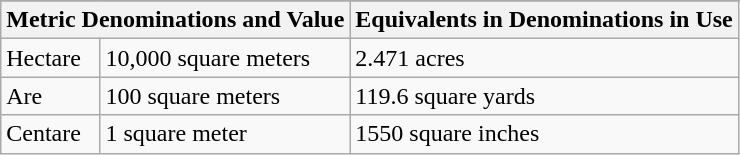<table class="wikitable">
<tr>
</tr>
<tr>
<th colspan="2">Metric Denominations and Value</th>
<th colspan="1">Equivalents in Denominations in Use</th>
</tr>
<tr>
<td>Hectare</td>
<td>10,000 square meters</td>
<td>2.471 acres</td>
</tr>
<tr>
<td>Are</td>
<td>100 square meters</td>
<td>119.6 square yards</td>
</tr>
<tr>
<td>Centare</td>
<td>1 square meter</td>
<td>1550 square inches</td>
</tr>
</table>
